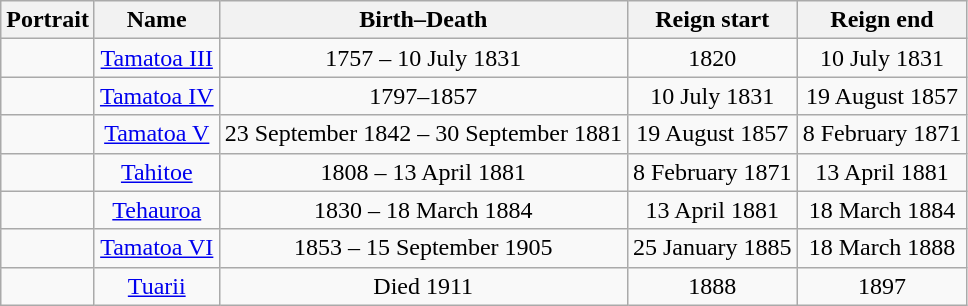<table class="wikitable" style="text-align:center">
<tr>
<th>Portrait</th>
<th>Name</th>
<th>Birth–Death</th>
<th>Reign start</th>
<th>Reign end</th>
</tr>
<tr>
<td></td>
<td><a href='#'>Tamatoa III</a></td>
<td>1757 – 10 July 1831</td>
<td>1820</td>
<td>10 July 1831</td>
</tr>
<tr>
<td></td>
<td><a href='#'>Tamatoa IV</a></td>
<td>1797–1857</td>
<td>10 July 1831</td>
<td>19 August 1857</td>
</tr>
<tr>
<td></td>
<td><a href='#'>Tamatoa V</a></td>
<td>23 September 1842 – 30 September 1881</td>
<td>19 August 1857</td>
<td>8 February 1871</td>
</tr>
<tr>
<td></td>
<td><a href='#'>Tahitoe</a></td>
<td>1808 – 13 April 1881</td>
<td>8 February 1871</td>
<td>13 April 1881</td>
</tr>
<tr>
<td></td>
<td><a href='#'>Tehauroa</a></td>
<td>1830 – 18 March 1884</td>
<td>13 April 1881</td>
<td>18 March 1884</td>
</tr>
<tr>
<td></td>
<td><a href='#'>Tamatoa VI</a></td>
<td>1853 – 15 September 1905</td>
<td>25 January 1885</td>
<td>18 March 1888</td>
</tr>
<tr>
<td></td>
<td><a href='#'>Tuarii</a></td>
<td>Died 1911</td>
<td>1888</td>
<td>1897</td>
</tr>
</table>
